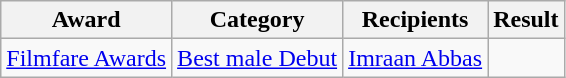<table class="wikitable sortable">
<tr>
<th>Award</th>
<th>Category</th>
<th>Recipients</th>
<th>Result</th>
</tr>
<tr>
<td><a href='#'>Filmfare Awards</a></td>
<td><a href='#'>Best male Debut</a></td>
<td><a href='#'>Imraan Abbas</a></td>
<td></td>
</tr>
</table>
